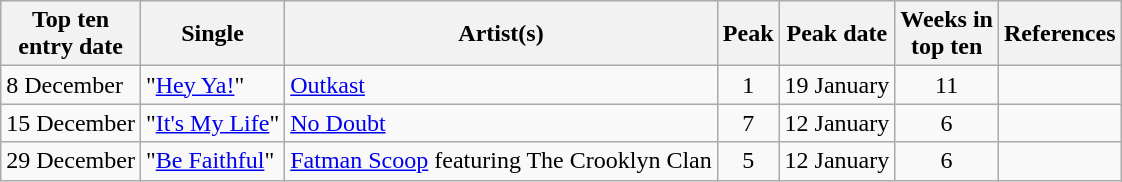<table class="wikitable sortable">
<tr>
<th>Top ten<br>entry date</th>
<th>Single</th>
<th>Artist(s)</th>
<th data-sort-type="number">Peak</th>
<th>Peak date</th>
<th data-sort-type="number">Weeks in<br>top ten</th>
<th>References</th>
</tr>
<tr>
<td>8 December</td>
<td>"<a href='#'>Hey Ya!</a>"</td>
<td><a href='#'>Outkast</a></td>
<td style="text-align:center;">1</td>
<td>19 January</td>
<td style="text-align:center;">11</td>
<td style="text-align:center;"></td>
</tr>
<tr>
<td>15 December</td>
<td>"<a href='#'>It's My Life</a>"</td>
<td><a href='#'>No Doubt</a></td>
<td style="text-align:center;">7</td>
<td>12 January</td>
<td style="text-align:center;">6</td>
<td style="text-align:center;"></td>
</tr>
<tr>
<td>29 December</td>
<td>"<a href='#'>Be Faithful</a>"</td>
<td><a href='#'>Fatman Scoop</a> featuring The Crooklyn Clan</td>
<td style="text-align:center;">5</td>
<td>12 January</td>
<td style="text-align:center;">6</td>
<td style="text-align:center;"></td>
</tr>
</table>
